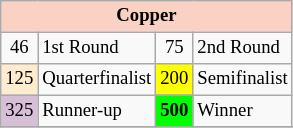<table class="wikitable" style="font-size:78%;">
<tr>
<th colspan=4 style="background:#f9d2c4;">Copper</th>
</tr>
<tr>
<td align="center">46</td>
<td>1st Round</td>
<td align="center">75</td>
<td>2nd Round</td>
</tr>
<tr>
<td align="center" style="background:#ffebcd;">125</td>
<td>Quarterfinalist</td>
<td align="center" style="background:#ffff00;">200</td>
<td>Semifinalist</td>
</tr>
<tr>
<td align="center" style="background:#D8BFD8;">325</td>
<td>Runner-up</td>
<td align="center" style="background:#00ff00;font-weight:bold;">500</td>
<td>Winner</td>
</tr>
<tr>
</tr>
</table>
